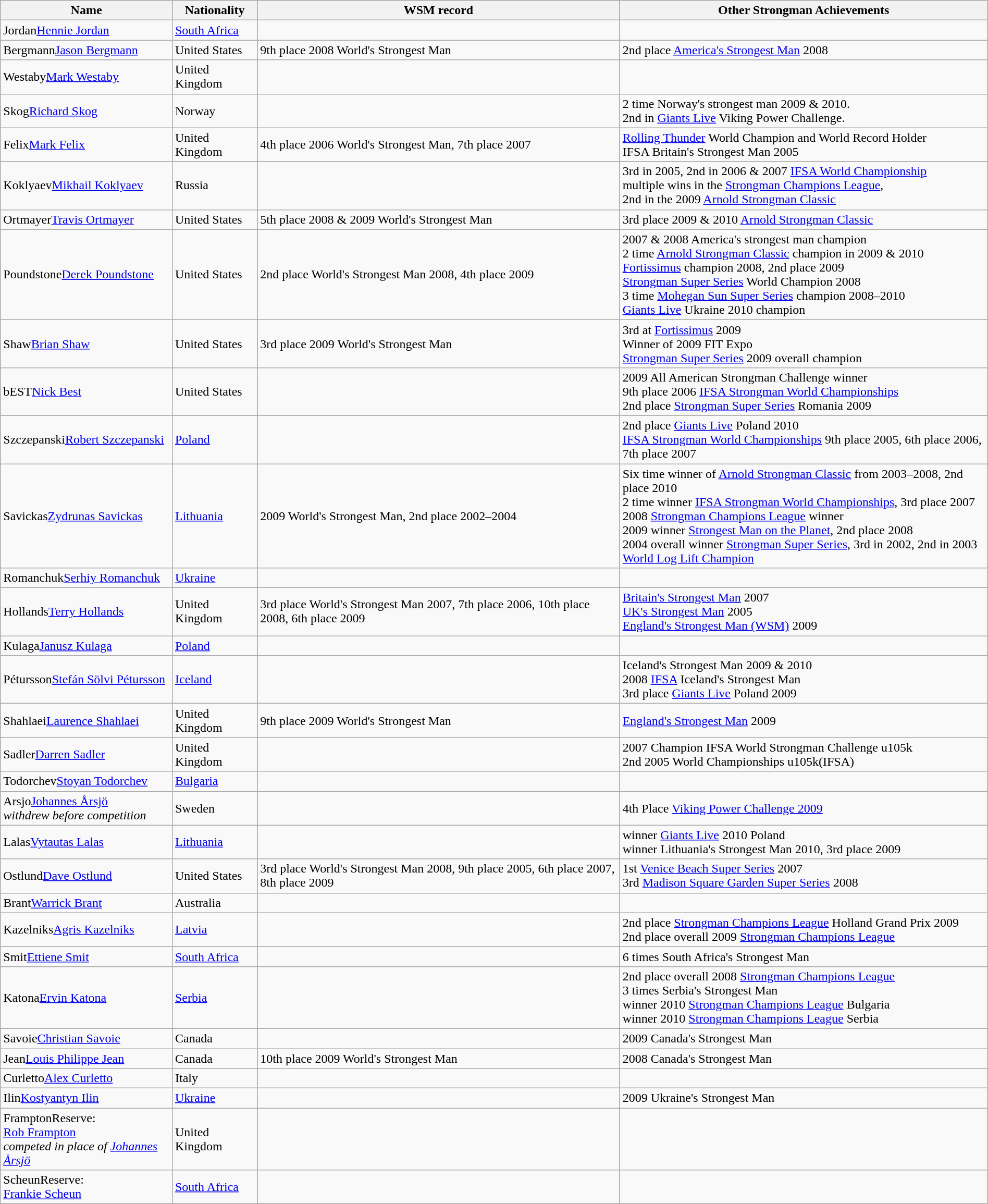<table class="sortable wikitable" style="margin:auto;">
<tr>
<th>Name</th>
<th>Nationality</th>
<th>WSM record</th>
<th>Other Strongman Achievements</th>
</tr>
<tr>
<td><span>Jordan</span><a href='#'>Hennie Jordan</a></td>
<td> <a href='#'>South Africa</a></td>
<td></td>
<td></td>
</tr>
<tr>
<td><span>Bergmann</span><a href='#'>Jason Bergmann</a></td>
<td> United States</td>
<td>9th place 2008 World's Strongest Man</td>
<td>2nd place <a href='#'>America's Strongest Man</a> 2008</td>
</tr>
<tr>
<td><span>Westaby</span><a href='#'>Mark Westaby</a></td>
<td> United Kingdom</td>
<td></td>
<td></td>
</tr>
<tr>
<td><span>Skog</span><a href='#'>Richard Skog</a></td>
<td> Norway</td>
<td></td>
<td>2 time Norway's strongest man 2009 & 2010.<br>2nd in <a href='#'>Giants Live</a> Viking Power Challenge.</td>
</tr>
<tr>
<td><span>Felix</span><a href='#'>Mark Felix</a></td>
<td> United Kingdom</td>
<td>4th place 2006 World's Strongest Man, 7th place 2007</td>
<td><a href='#'>Rolling Thunder</a> World Champion and World Record Holder<br>IFSA Britain's Strongest Man 2005</td>
</tr>
<tr>
<td><span>Koklyaev</span><a href='#'>Mikhail Koklyaev</a></td>
<td> Russia</td>
<td></td>
<td>3rd in 2005, 2nd in 2006 & 2007 <a href='#'>IFSA World Championship</a><br>multiple wins in the <a href='#'>Strongman Champions League</a>, <br> 2nd in the 2009 <a href='#'>Arnold Strongman Classic</a></td>
</tr>
<tr>
<td><span>Ortmayer</span><a href='#'>Travis Ortmayer</a></td>
<td> United States</td>
<td>5th place 2008 & 2009 World's Strongest Man</td>
<td>3rd place 2009 & 2010 <a href='#'>Arnold Strongman Classic</a><br></td>
</tr>
<tr>
<td><span>Poundstone</span><a href='#'>Derek Poundstone</a></td>
<td> United States</td>
<td>2nd place World's Strongest Man 2008, 4th place 2009</td>
<td>2007 & 2008 America's strongest man champion<br>2 time <a href='#'>Arnold Strongman Classic</a> champion in 2009 & 2010<br><a href='#'>Fortissimus</a> champion 2008, 2nd place 2009<br><a href='#'>Strongman Super Series</a> World Champion 2008<br>3 time <a href='#'>Mohegan Sun Super Series</a> champion 2008–2010<br><a href='#'>Giants Live</a> Ukraine 2010 champion</td>
</tr>
<tr>
<td><span>Shaw</span><a href='#'>Brian Shaw</a></td>
<td> United States</td>
<td>3rd place 2009 World's Strongest Man</td>
<td>3rd at <a href='#'>Fortissimus</a> 2009<br>Winner of 2009 FIT Expo<br><a href='#'>Strongman Super Series</a> 2009 overall champion</td>
</tr>
<tr>
<td><span>bEST</span><a href='#'>Nick Best</a></td>
<td> United States</td>
<td></td>
<td>2009 All American Strongman Challenge winner<br>9th place 2006 <a href='#'>IFSA Strongman World Championships</a><br>2nd place <a href='#'>Strongman Super Series</a> Romania 2009</td>
</tr>
<tr>
<td><span>Szczepanski</span><a href='#'>Robert Szczepanski</a></td>
<td> <a href='#'>Poland</a></td>
<td></td>
<td>2nd place <a href='#'>Giants Live</a> Poland 2010<br><a href='#'>IFSA Strongman World Championships</a> 9th place 2005, 6th place 2006, 7th place 2007</td>
</tr>
<tr>
<td><span>Savickas</span><a href='#'>Zydrunas Savickas</a></td>
<td> <a href='#'>Lithuania</a></td>
<td>2009 World's Strongest Man, 2nd place 2002–2004</td>
<td>Six time winner of <a href='#'>Arnold Strongman Classic</a> from 2003–2008, 2nd place 2010<br>2 time winner <a href='#'>IFSA Strongman World Championships</a>, 3rd place 2007<br>2008 <a href='#'>Strongman Champions League</a> winner<br>2009 winner <a href='#'>Strongest Man on the Planet</a>, 2nd place 2008<br>2004 overall winner <a href='#'>Strongman Super Series</a>, 3rd in 2002, 2nd in 2003<br><a href='#'>World Log Lift Champion</a><br></td>
</tr>
<tr>
<td><span>Romanchuk</span><a href='#'>Serhiy Romanchuk</a></td>
<td> <a href='#'>Ukraine</a></td>
<td></td>
<td></td>
</tr>
<tr>
<td><span>Hollands</span><a href='#'>Terry Hollands</a></td>
<td> United Kingdom</td>
<td>3rd place World's Strongest Man 2007, 7th place 2006, 10th place 2008, 6th place 2009</td>
<td><a href='#'>Britain's Strongest Man</a> 2007<br><a href='#'>UK's Strongest Man</a> 2005<br><a href='#'>England's Strongest Man (WSM)</a> 2009</td>
</tr>
<tr>
<td><span>Kulaga</span><a href='#'>Janusz Kulaga</a></td>
<td> <a href='#'>Poland</a></td>
<td></td>
<td></td>
</tr>
<tr>
<td><span>Pétursson</span><a href='#'>Stefán Sölvi Pétursson</a></td>
<td> <a href='#'>Iceland</a></td>
<td></td>
<td>Iceland's Strongest Man 2009 & 2010<br>2008 <a href='#'>IFSA</a> Iceland's Strongest Man<br>3rd place <a href='#'>Giants Live</a> Poland 2009</td>
</tr>
<tr>
<td><span>Shahlaei</span><a href='#'>Laurence Shahlaei</a></td>
<td> United Kingdom</td>
<td>9th place 2009 World's Strongest Man</td>
<td><a href='#'>England's Strongest Man</a> 2009</td>
</tr>
<tr>
<td><span>Sadler</span><a href='#'>Darren Sadler</a></td>
<td> United Kingdom</td>
<td></td>
<td>2007 Champion IFSA World Strongman Challenge u105k<br>2nd 2005 World Championships u105k(IFSA)</td>
</tr>
<tr>
<td><span>Todorchev</span><a href='#'>Stoyan Todorchev</a></td>
<td> <a href='#'>Bulgaria</a></td>
<td></td>
<td></td>
</tr>
<tr>
<td><span>Arsjo</span><a href='#'>Johannes Årsjö</a><br><em>withdrew before competition</em></td>
<td> Sweden</td>
<td></td>
<td>4th Place <a href='#'>Viking Power Challenge 2009</a></td>
</tr>
<tr>
<td><span>Lalas</span><a href='#'>Vytautas Lalas</a></td>
<td> <a href='#'>Lithuania</a></td>
<td></td>
<td>winner <a href='#'>Giants Live</a> 2010 Poland<br>winner Lithuania's Strongest Man 2010, 3rd place 2009</td>
</tr>
<tr>
<td><span>Ostlund</span><a href='#'>Dave Ostlund</a></td>
<td> United States</td>
<td>3rd place World's Strongest Man 2008, 9th place 2005, 6th place 2007, 8th place 2009</td>
<td>1st <a href='#'>Venice Beach Super Series</a> 2007<br>3rd <a href='#'>Madison Square Garden Super Series</a> 2008</td>
</tr>
<tr>
<td><span>Brant</span><a href='#'>Warrick Brant</a></td>
<td> Australia</td>
<td></td>
<td></td>
</tr>
<tr>
<td><span>Kazelniks</span><a href='#'>Agris Kazelniks</a></td>
<td> <a href='#'>Latvia</a></td>
<td></td>
<td>2nd place <a href='#'>Strongman Champions League</a> Holland Grand Prix 2009<br>2nd place overall 2009 <a href='#'>Strongman Champions League</a></td>
</tr>
<tr>
<td><span>Smit</span><a href='#'>Ettiene Smit</a></td>
<td> <a href='#'>South Africa</a></td>
<td></td>
<td>6 times South Africa's Strongest Man</td>
</tr>
<tr>
<td><span>Katona</span><a href='#'>Ervin Katona</a></td>
<td> <a href='#'>Serbia</a></td>
<td></td>
<td>2nd place overall 2008 <a href='#'>Strongman Champions League</a><br>3 times Serbia's Strongest Man<br>winner 2010 <a href='#'>Strongman Champions League</a> Bulgaria<br>winner 2010 <a href='#'>Strongman Champions League</a> Serbia<br></td>
</tr>
<tr>
<td><span>Savoie</span><a href='#'>Christian Savoie</a></td>
<td> Canada</td>
<td></td>
<td>2009 Canada's Strongest Man</td>
</tr>
<tr>
<td><span>Jean</span><a href='#'>Louis Philippe Jean</a></td>
<td> Canada</td>
<td>10th place 2009 World's Strongest Man</td>
<td>2008 Canada's Strongest Man</td>
</tr>
<tr>
<td><span>Curletto</span><a href='#'>Alex Curletto</a></td>
<td> Italy</td>
<td></td>
<td></td>
</tr>
<tr>
<td><span>Ilin</span><a href='#'>Kostyantyn Ilin</a></td>
<td> <a href='#'>Ukraine</a></td>
<td></td>
<td>2009 Ukraine's Strongest Man</td>
</tr>
<tr>
<td><span>Frampton</span>Reserve:<br><a href='#'>Rob Frampton</a><br><em>competed in place of <a href='#'>Johannes Årsjö</a></em></td>
<td> United Kingdom</td>
<td></td>
<td></td>
</tr>
<tr>
<td><span>Scheun</span>Reserve:<br><a href='#'>Frankie Scheun</a></td>
<td> <a href='#'>South Africa</a></td>
<td></td>
<td></td>
</tr>
</table>
